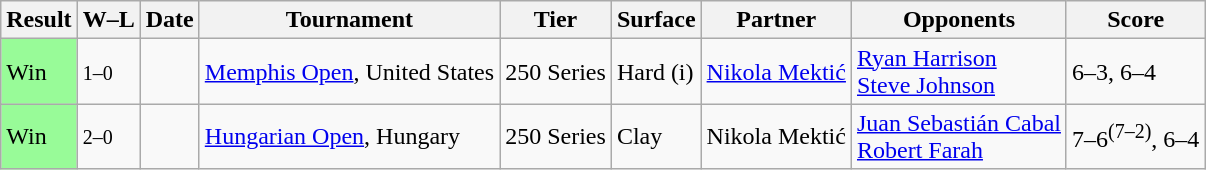<table class="sortable wikitable">
<tr>
<th>Result</th>
<th class="unsortable">W–L</th>
<th>Date</th>
<th>Tournament</th>
<th>Tier</th>
<th>Surface</th>
<th>Partner</th>
<th>Opponents</th>
<th class="unsortable">Score</th>
</tr>
<tr>
<td bgcolor=98FB98>Win</td>
<td><small>1–0</small></td>
<td><a href='#'></a></td>
<td><a href='#'>Memphis Open</a>, United States</td>
<td>250 Series</td>
<td>Hard (i)</td>
<td> <a href='#'>Nikola Mektić</a></td>
<td> <a href='#'>Ryan Harrison</a> <br>  <a href='#'>Steve Johnson</a></td>
<td>6–3, 6–4</td>
</tr>
<tr>
<td bgcolor=98FB98>Win</td>
<td><small>2–0</small></td>
<td><a href='#'></a></td>
<td><a href='#'>Hungarian Open</a>, Hungary</td>
<td>250 Series</td>
<td>Clay</td>
<td> Nikola Mektić</td>
<td> <a href='#'>Juan Sebastián Cabal</a> <br>  <a href='#'>Robert Farah</a></td>
<td>7–6<sup>(7–2)</sup>, 6–4</td>
</tr>
</table>
